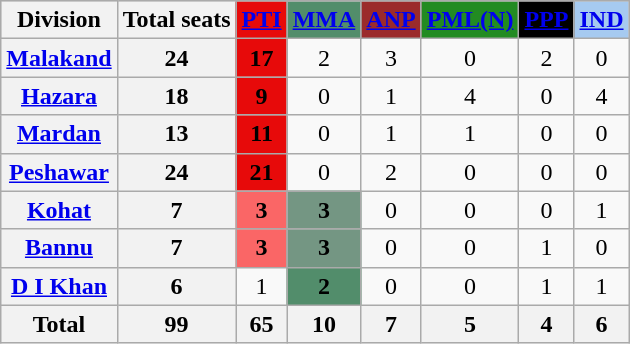<table class="wikitable sortable" style="text-align:center;">
<tr bgcolor="#cccccc">
<th>Division</th>
<th>Total seats</th>
<th style="background:#E70A0A;"><a href='#'><span><strong>PTI</strong></span></a></th>
<th style="background:#528d6b;"><a href='#'><span><strong>MMA</strong></span></a></th>
<th style="background:#9b2b2b;"><a href='#'><span><strong>ANP</strong></span></a></th>
<th style="background:#228b22;"><a href='#'><span><strong>PML(N)</strong></span></a></th>
<th style="background:#000000;"><a href='#'><span><strong>PPP</strong></span></a></th>
<th style="background:#a6caf0;"><a href='#'><span><strong>IND</strong></span></a></th>
</tr>
<tr>
<th><a href='#'>Malakand</a></th>
<th>24</th>
<td bgcolor="#E70A0A"><span><strong>17</strong></span></td>
<td>2</td>
<td>3</td>
<td>0</td>
<td>2</td>
<td>0</td>
</tr>
<tr>
<th><a href='#'>Hazara</a></th>
<th>18</th>
<td bgcolor="#E70A0A"><span><strong>9</strong></span></td>
<td>0</td>
<td>1</td>
<td>4</td>
<td>0</td>
<td>4</td>
</tr>
<tr>
<th><a href='#'>Mardan</a></th>
<th>13</th>
<td bgcolor="#E70A0A"><span><strong>11</strong></span></td>
<td>0</td>
<td>1</td>
<td>1</td>
<td>0</td>
<td>0</td>
</tr>
<tr>
<th><a href='#'>Peshawar</a></th>
<th>24</th>
<td bgcolor="#E70A0A"><span><strong>21</strong></span></td>
<td>0</td>
<td>2</td>
<td>0</td>
<td>0</td>
<td>0</td>
</tr>
<tr>
<th><a href='#'>Kohat</a></th>
<th>7</th>
<td bgcolor="#fa6666"><span><strong>3</strong></span></td>
<td bgcolor="#749683"><span><strong>3</strong></span></td>
<td>0</td>
<td>0</td>
<td>0</td>
<td>1</td>
</tr>
<tr>
<th><a href='#'>Bannu</a></th>
<th>7</th>
<td bgcolor="#fa6666"><span><strong>3</strong></span></td>
<td bgcolor="#749683"><span><strong>3</strong></span></td>
<td>0</td>
<td>0</td>
<td>1</td>
<td>0</td>
</tr>
<tr>
<th><a href='#'>D I Khan</a></th>
<th>6</th>
<td>1</td>
<td bgcolor="#528d6b"><span><strong>2</strong></span></td>
<td>0</td>
<td>0</td>
<td>1</td>
<td>1</td>
</tr>
<tr>
<th>Total</th>
<th>99</th>
<th>65</th>
<th>10</th>
<th>7</th>
<th>5</th>
<th>4</th>
<th>6</th>
</tr>
</table>
